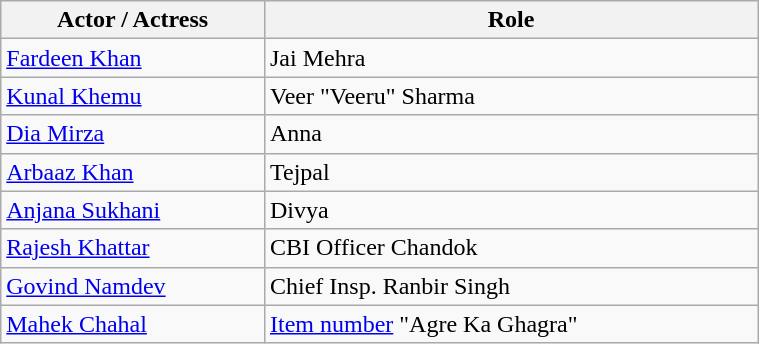<table class="wikitable" width="40%">
<tr>
<th>Actor / Actress</th>
<th>Role</th>
</tr>
<tr>
<td><a href='#'>Fardeen Khan</a></td>
<td>Jai Mehra</td>
</tr>
<tr>
<td><a href='#'>Kunal Khemu</a></td>
<td>Veer "Veeru" Sharma</td>
</tr>
<tr>
<td><a href='#'>Dia Mirza</a></td>
<td>Anna</td>
</tr>
<tr>
<td><a href='#'>Arbaaz Khan</a></td>
<td>Tejpal</td>
</tr>
<tr>
<td><a href='#'>Anjana Sukhani</a></td>
<td>Divya</td>
</tr>
<tr>
<td><a href='#'>Rajesh Khattar</a></td>
<td>CBI Officer Chandok</td>
</tr>
<tr>
<td><a href='#'>Govind Namdev</a></td>
<td>Chief Insp. Ranbir Singh</td>
</tr>
<tr>
<td><a href='#'>Mahek Chahal</a></td>
<td><a href='#'>Item number</a> "Agre Ka Ghagra"</td>
</tr>
</table>
